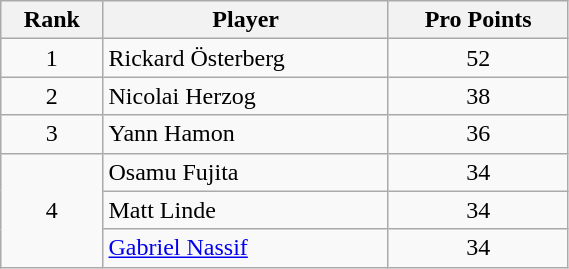<table class="wikitable" width=30%>
<tr>
<th>Rank</th>
<th>Player</th>
<th>Pro Points</th>
</tr>
<tr>
<td align=center>1</td>
<td> Rickard Österberg</td>
<td align=center>52</td>
</tr>
<tr>
<td align=center>2</td>
<td> Nicolai Herzog</td>
<td align=center>38</td>
</tr>
<tr>
<td align=center>3</td>
<td> Yann Hamon</td>
<td align=center>36</td>
</tr>
<tr>
<td align=center rowspan=3>4</td>
<td> Osamu Fujita</td>
<td align=center>34</td>
</tr>
<tr>
<td> Matt Linde</td>
<td align=center>34</td>
</tr>
<tr>
<td> <a href='#'>Gabriel Nassif</a></td>
<td align=center>34</td>
</tr>
</table>
